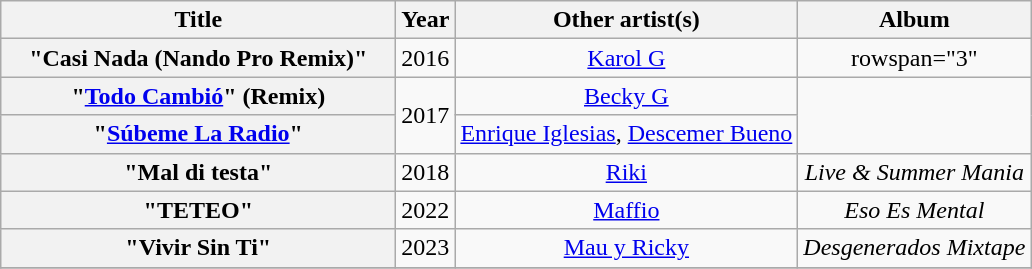<table class="wikitable plainrowheaders" style="text-align:center;">
<tr>
<th scope="col" style="width:16em;">Title</th>
<th scope="col">Year</th>
<th scope="col">Other artist(s)</th>
<th scope="col">Album</th>
</tr>
<tr>
<th scope="row">"Casi Nada (Nando Pro Remix)"</th>
<td>2016</td>
<td><a href='#'>Karol G</a></td>
<td>rowspan="3" </td>
</tr>
<tr>
<th scope="row">"<a href='#'>Todo Cambió</a>" (Remix)</th>
<td rowspan="2">2017</td>
<td><a href='#'>Becky G</a></td>
</tr>
<tr>
<th scope="row">"<a href='#'>Súbeme La Radio</a>" </th>
<td><a href='#'>Enrique Iglesias</a>, <a href='#'>Descemer Bueno</a></td>
</tr>
<tr>
<th scope="row">"Mal di testa"</th>
<td>2018</td>
<td><a href='#'>Riki</a></td>
<td><em>Live & Summer Mania</em></td>
</tr>
<tr>
<th scope="row">"TETEO"</th>
<td>2022</td>
<td><a href='#'>Maffio</a></td>
<td><em>Eso Es Mental</em></td>
</tr>
<tr>
<th scope="row">"Vivir Sin Ti"</th>
<td>2023</td>
<td><a href='#'>Mau y Ricky</a></td>
<td><em>Desgenerados Mixtape</em></td>
</tr>
<tr>
</tr>
</table>
